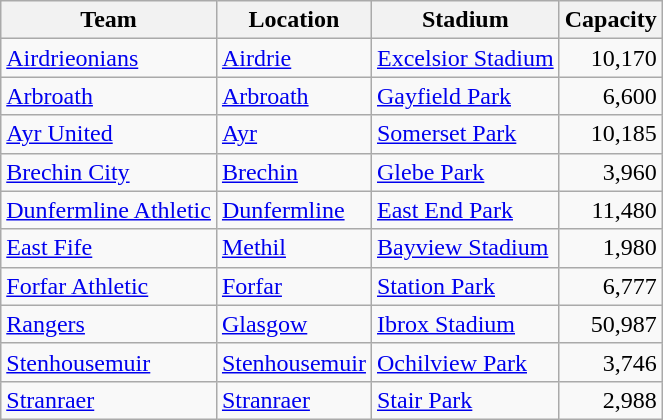<table class="wikitable sortable">
<tr>
<th>Team</th>
<th>Location</th>
<th>Stadium</th>
<th>Capacity</th>
</tr>
<tr>
<td><a href='#'>Airdrieonians</a></td>
<td><a href='#'>Airdrie</a></td>
<td><a href='#'>Excelsior Stadium</a></td>
<td align=right>10,170</td>
</tr>
<tr>
<td><a href='#'>Arbroath</a></td>
<td><a href='#'>Arbroath</a></td>
<td><a href='#'>Gayfield Park</a></td>
<td align=right>6,600</td>
</tr>
<tr>
<td><a href='#'>Ayr United</a></td>
<td><a href='#'>Ayr</a></td>
<td><a href='#'>Somerset Park</a></td>
<td align=right>10,185</td>
</tr>
<tr>
<td><a href='#'>Brechin City</a></td>
<td><a href='#'>Brechin</a></td>
<td><a href='#'>Glebe Park</a></td>
<td align=right>3,960</td>
</tr>
<tr>
<td><a href='#'>Dunfermline Athletic</a></td>
<td><a href='#'>Dunfermline</a></td>
<td><a href='#'>East End Park</a></td>
<td align=right>11,480</td>
</tr>
<tr>
<td><a href='#'>East Fife</a></td>
<td><a href='#'>Methil</a></td>
<td><a href='#'>Bayview Stadium</a></td>
<td align=right>1,980</td>
</tr>
<tr>
<td><a href='#'>Forfar Athletic</a></td>
<td><a href='#'>Forfar</a></td>
<td><a href='#'>Station Park</a></td>
<td align=right>6,777</td>
</tr>
<tr>
<td><a href='#'>Rangers</a></td>
<td><a href='#'>Glasgow</a></td>
<td><a href='#'>Ibrox Stadium</a></td>
<td align=right>50,987</td>
</tr>
<tr>
<td><a href='#'>Stenhousemuir</a></td>
<td><a href='#'>Stenhousemuir</a></td>
<td><a href='#'>Ochilview Park</a></td>
<td align=right>3,746</td>
</tr>
<tr>
<td><a href='#'>Stranraer</a></td>
<td><a href='#'>Stranraer</a></td>
<td><a href='#'>Stair Park</a></td>
<td align=right>2,988</td>
</tr>
</table>
